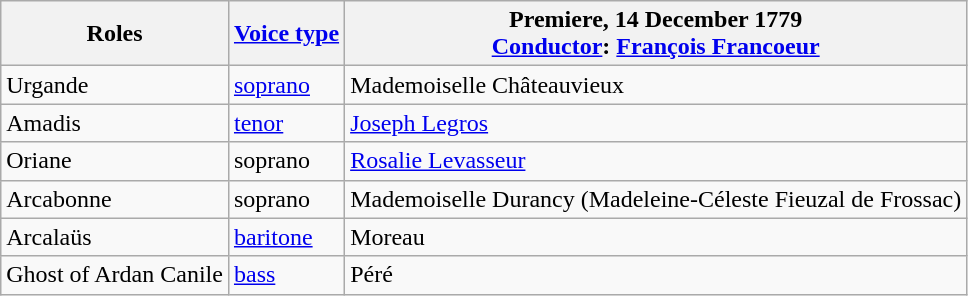<table class="wikitable">
<tr>
<th>Roles</th>
<th><a href='#'>Voice type</a></th>
<th>Premiere, 14 December 1779<br><a href='#'>Conductor</a>: <a href='#'>François Francoeur</a></th>
</tr>
<tr>
<td>Urgande</td>
<td><a href='#'>soprano</a></td>
<td>Mademoiselle Châteauvieux</td>
</tr>
<tr>
<td>Amadis</td>
<td><a href='#'>tenor</a></td>
<td><a href='#'>Joseph Legros</a></td>
</tr>
<tr>
<td>Oriane</td>
<td>soprano</td>
<td><a href='#'>Rosalie Levasseur</a></td>
</tr>
<tr>
<td>Arcabonne</td>
<td>soprano</td>
<td>Mademoiselle Durancy (Madeleine-Céleste Fieuzal de Frossac)</td>
</tr>
<tr>
<td>Arcalaüs</td>
<td><a href='#'>baritone</a></td>
<td>Moreau</td>
</tr>
<tr>
<td>Ghost of Ardan Canile</td>
<td><a href='#'>bass</a></td>
<td>Péré</td>
</tr>
</table>
